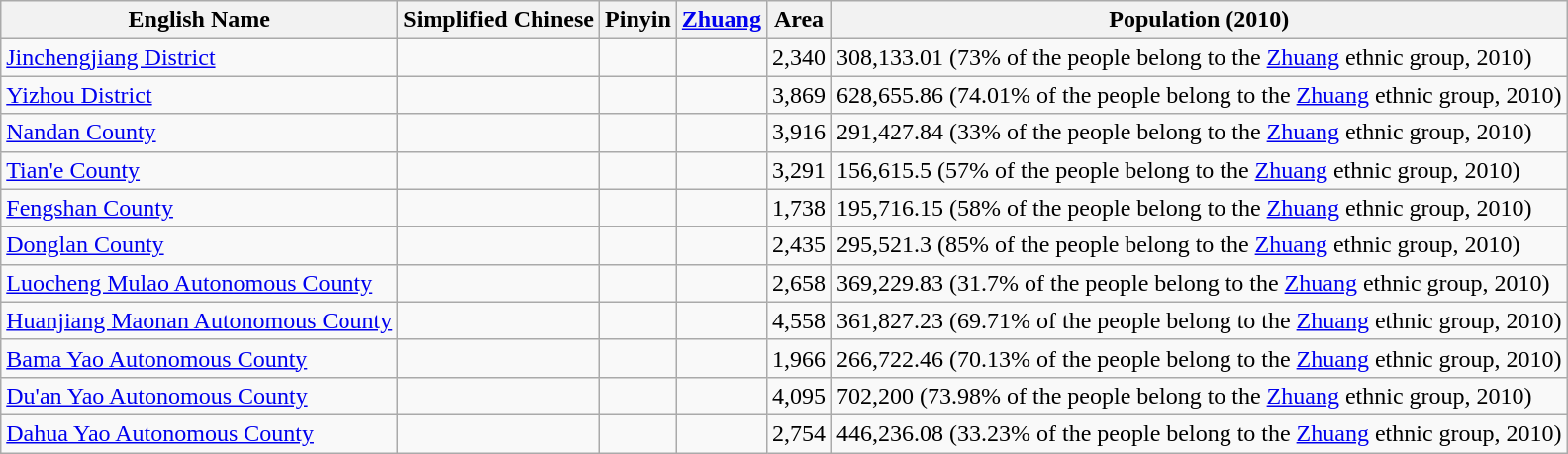<table class="wikitable sortable">
<tr>
<th>English Name</th>
<th>Simplified Chinese</th>
<th>Pinyin</th>
<th><a href='#'>Zhuang</a></th>
<th>Area</th>
<th>Population (2010)</th>
</tr>
<tr>
<td><a href='#'>Jinchengjiang District</a></td>
<td></td>
<td></td>
<td></td>
<td>2,340</td>
<td>308,133.01 (73% of the people belong to the <a href='#'>Zhuang</a> ethnic group, 2010)</td>
</tr>
<tr>
<td><a href='#'>Yizhou District</a></td>
<td></td>
<td></td>
<td></td>
<td>3,869</td>
<td>628,655.86 (74.01% of the people belong to the <a href='#'>Zhuang</a> ethnic group, 2010)</td>
</tr>
<tr>
<td><a href='#'>Nandan County</a></td>
<td></td>
<td></td>
<td></td>
<td>3,916</td>
<td>291,427.84 (33% of the people belong to the <a href='#'>Zhuang</a> ethnic group, 2010)</td>
</tr>
<tr>
<td><a href='#'>Tian'e County</a></td>
<td></td>
<td></td>
<td></td>
<td>3,291</td>
<td>156,615.5 (57% of the people belong to the <a href='#'>Zhuang</a> ethnic group, 2010)</td>
</tr>
<tr>
<td><a href='#'>Fengshan County</a></td>
<td></td>
<td></td>
<td></td>
<td>1,738</td>
<td>195,716.15 (58% of the people belong to the <a href='#'>Zhuang</a> ethnic group, 2010)</td>
</tr>
<tr>
<td><a href='#'>Donglan County</a></td>
<td></td>
<td></td>
<td></td>
<td>2,435</td>
<td>295,521.3 (85% of the people belong to the <a href='#'>Zhuang</a> ethnic group, 2010)</td>
</tr>
<tr>
<td><a href='#'>Luocheng Mulao Autonomous County</a></td>
<td></td>
<td></td>
<td></td>
<td>2,658</td>
<td>369,229.83 (31.7% of the people belong to the <a href='#'>Zhuang</a> ethnic group, 2010)</td>
</tr>
<tr>
<td><a href='#'>Huanjiang Maonan Autonomous County</a></td>
<td></td>
<td></td>
<td></td>
<td>4,558</td>
<td>361,827.23 (69.71% of the people belong to the <a href='#'>Zhuang</a> ethnic group, 2010)</td>
</tr>
<tr>
<td><a href='#'>Bama Yao Autonomous County</a></td>
<td></td>
<td></td>
<td></td>
<td>1,966</td>
<td>266,722.46 (70.13% of the people belong to the <a href='#'>Zhuang</a> ethnic group, 2010)</td>
</tr>
<tr>
<td><a href='#'>Du'an Yao Autonomous County</a></td>
<td></td>
<td></td>
<td></td>
<td>4,095</td>
<td>702,200 (73.98% of the people belong to the <a href='#'>Zhuang</a> ethnic group, 2010)</td>
</tr>
<tr>
<td><a href='#'>Dahua Yao Autonomous County</a></td>
<td></td>
<td></td>
<td></td>
<td>2,754</td>
<td>446,236.08 (33.23% of the people belong to the <a href='#'>Zhuang</a> ethnic group, 2010)</td>
</tr>
</table>
